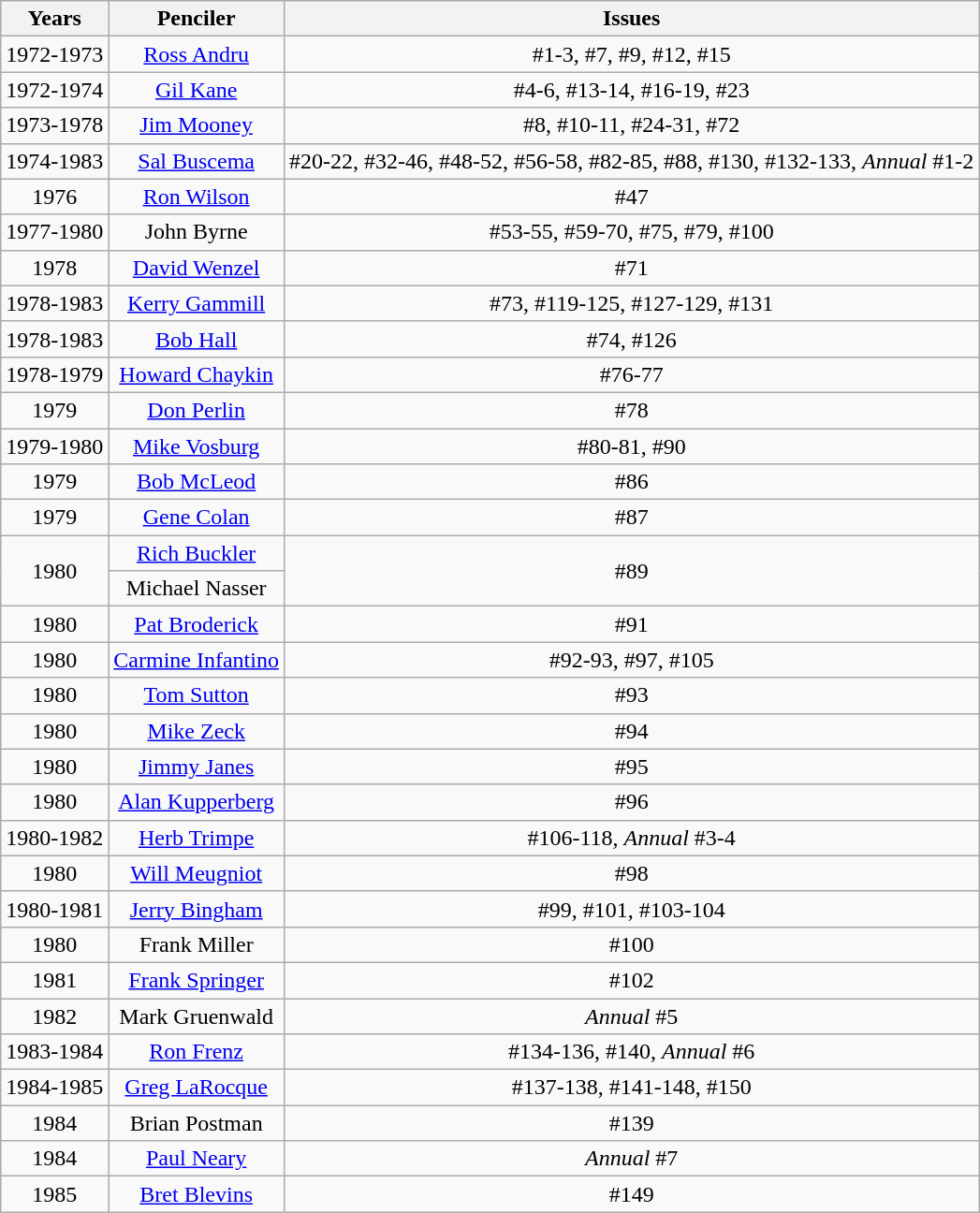<table class="wikitable">
<tr>
<th>Years</th>
<th>Penciler</th>
<th>Issues</th>
</tr>
<tr>
<td align="center">1972-1973</td>
<td align="center"><a href='#'>Ross Andru</a></td>
<td align="center">#1-3, #7, #9, #12, #15</td>
</tr>
<tr>
<td align="center">1972-1974</td>
<td align="center"><a href='#'>Gil Kane</a></td>
<td align="center">#4-6, #13-14, #16-19, #23</td>
</tr>
<tr>
<td align="center">1973-1978</td>
<td align="center"><a href='#'>Jim Mooney</a></td>
<td align="center">#8, #10-11, #24-31, #72</td>
</tr>
<tr>
<td align="center">1974-1983</td>
<td align="center"><a href='#'>Sal Buscema</a></td>
<td align="center">#20-22, #32-46, #48-52, #56-58, #82-85, #88, #130, #132-133, <em>Annual</em> #1-2</td>
</tr>
<tr>
<td align="center">1976</td>
<td align="center"><a href='#'>Ron Wilson</a></td>
<td align="center">#47</td>
</tr>
<tr>
<td align="center">1977-1980</td>
<td align="center">John Byrne</td>
<td align="center">#53-55, #59-70, #75, #79, #100</td>
</tr>
<tr>
<td align="center">1978</td>
<td align="center"><a href='#'>David Wenzel</a></td>
<td align="center">#71</td>
</tr>
<tr>
<td align="center">1978-1983</td>
<td align="center"><a href='#'>Kerry Gammill</a></td>
<td align="center">#73, #119-125, #127-129, #131</td>
</tr>
<tr>
<td align="center">1978-1983</td>
<td align="center"><a href='#'>Bob Hall</a></td>
<td align="center">#74, #126</td>
</tr>
<tr>
<td align="center">1978-1979</td>
<td align="center"><a href='#'>Howard Chaykin</a></td>
<td align="center">#76-77</td>
</tr>
<tr>
<td align="center">1979</td>
<td align="center"><a href='#'>Don Perlin</a></td>
<td align="center">#78</td>
</tr>
<tr>
<td align="center">1979-1980</td>
<td align="center"><a href='#'>Mike Vosburg</a></td>
<td align="center">#80-81, #90</td>
</tr>
<tr>
<td align="center">1979</td>
<td align="center"><a href='#'>Bob McLeod</a></td>
<td align="center">#86</td>
</tr>
<tr>
<td align="center">1979</td>
<td align="center"><a href='#'>Gene Colan</a></td>
<td align="center">#87</td>
</tr>
<tr>
<td align="center" rowspan="2">1980</td>
<td align="center"><a href='#'>Rich Buckler</a></td>
<td align="center" rowspan="2">#89</td>
</tr>
<tr>
<td align="center">Michael Nasser</td>
</tr>
<tr>
<td align="center">1980</td>
<td align="center"><a href='#'>Pat Broderick</a></td>
<td align="center">#91</td>
</tr>
<tr>
<td align="center">1980</td>
<td align="center"><a href='#'>Carmine Infantino</a></td>
<td align="center">#92-93, #97, #105</td>
</tr>
<tr>
<td align="center">1980</td>
<td align="center"><a href='#'>Tom Sutton</a></td>
<td align="center">#93</td>
</tr>
<tr>
<td align="center">1980</td>
<td align="center"><a href='#'>Mike Zeck</a></td>
<td align="center">#94</td>
</tr>
<tr>
<td align="center">1980</td>
<td align="center"><a href='#'>Jimmy Janes</a></td>
<td align="center">#95</td>
</tr>
<tr>
<td align="center">1980</td>
<td align="center"><a href='#'>Alan Kupperberg</a></td>
<td align="center">#96</td>
</tr>
<tr>
<td align="center">1980-1982</td>
<td align="center"><a href='#'>Herb Trimpe</a></td>
<td align="center">#106-118, <em>Annual</em> #3-4</td>
</tr>
<tr>
<td align="center">1980</td>
<td align="center"><a href='#'>Will Meugniot</a></td>
<td align="center">#98</td>
</tr>
<tr>
<td align="center">1980-1981</td>
<td align="center"><a href='#'>Jerry Bingham</a></td>
<td align="center">#99, #101, #103-104</td>
</tr>
<tr>
<td align="center">1980</td>
<td align="center">Frank Miller</td>
<td align="center">#100</td>
</tr>
<tr>
<td align="center">1981</td>
<td align="center"><a href='#'>Frank Springer</a></td>
<td align="center">#102</td>
</tr>
<tr>
<td align="center">1982</td>
<td align="center">Mark Gruenwald</td>
<td align="center"><em>Annual</em> #5</td>
</tr>
<tr>
<td align="center">1983-1984</td>
<td align="center"><a href='#'>Ron Frenz</a></td>
<td align="center">#134-136, #140, <em>Annual</em> #6</td>
</tr>
<tr>
<td align="center">1984-1985</td>
<td align="center"><a href='#'>Greg LaRocque</a></td>
<td align="center">#137-138, #141-148, #150</td>
</tr>
<tr>
<td align="center">1984</td>
<td align="center">Brian Postman</td>
<td align="center">#139</td>
</tr>
<tr>
<td align="center">1984</td>
<td align="center"><a href='#'>Paul Neary</a></td>
<td align="center"><em>Annual</em> #7</td>
</tr>
<tr>
<td align="center">1985</td>
<td align="center"><a href='#'>Bret Blevins</a></td>
<td align="center">#149</td>
</tr>
</table>
